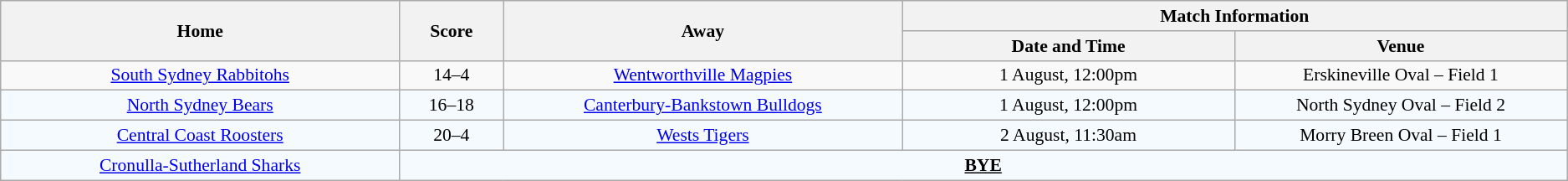<table class="wikitable" style="border-collapse:collapse; font-size:90%; text-align:center;">
<tr>
<th rowspan="2" width="12%">Home</th>
<th rowspan="2" width="3%">Score</th>
<th rowspan="2" width="12%">Away</th>
<th colspan="2">Match Information</th>
</tr>
<tr bgcolor="#EFEFEF">
<th width="10%">Date and Time</th>
<th width="10%">Venue</th>
</tr>
<tr>
<td> <a href='#'>South Sydney Rabbitohs</a></td>
<td>14–4</td>
<td> <a href='#'>Wentworthville Magpies</a></td>
<td>1 August, 12:00pm</td>
<td>Erskineville Oval – Field 1</td>
</tr>
<tr bgcolor="#F5FAFF">
<td align="centre"> <a href='#'>North Sydney Bears</a></td>
<td>16–18</td>
<td align="centre"> <a href='#'>Canterbury-Bankstown Bulldogs</a></td>
<td>1 August, 12:00pm</td>
<td>North Sydney Oval – Field 2</td>
</tr>
<tr bgcolor="#F5FAFF">
<td align="centre"> <a href='#'>Central Coast Roosters</a></td>
<td>20–4</td>
<td align="centre"> <a href='#'>Wests Tigers</a></td>
<td>2 August, 11:30am</td>
<td>Morry Breen Oval – Field 1</td>
</tr>
<tr bgcolor="#F5FAFF">
<td align="centre"> <a href='#'>Cronulla-Sutherland Sharks</a></td>
<td colspan="4"><strong><u>BYE</u></strong></td>
</tr>
</table>
